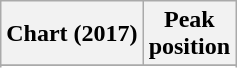<table class="wikitable sortable plainrowheaders" style="text-align:center">
<tr>
<th scope="col">Chart (2017)</th>
<th scope="col">Peak<br>position</th>
</tr>
<tr>
</tr>
<tr>
</tr>
<tr>
</tr>
<tr>
</tr>
<tr>
</tr>
<tr>
</tr>
<tr>
</tr>
</table>
